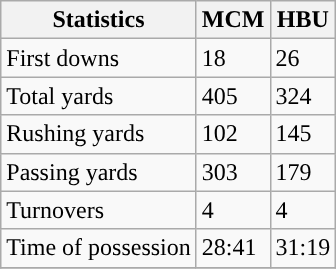<table class="wikitable">
<tr>
<th>Statistics</th>
<th>MCM</th>
<th>HBU</th>
</tr>
<tr>
<td>First downs</td>
<td>18</td>
<td>26</td>
</tr>
<tr>
<td>Total yards</td>
<td>405</td>
<td>324</td>
</tr>
<tr>
<td>Rushing yards</td>
<td>102</td>
<td>145</td>
</tr>
<tr>
<td>Passing yards</td>
<td>303</td>
<td>179</td>
</tr>
<tr>
<td>Turnovers</td>
<td>4</td>
<td>4</td>
</tr>
<tr>
<td>Time of possession</td>
<td>28:41</td>
<td>31:19</td>
</tr>
<tr>
</tr>
</table>
